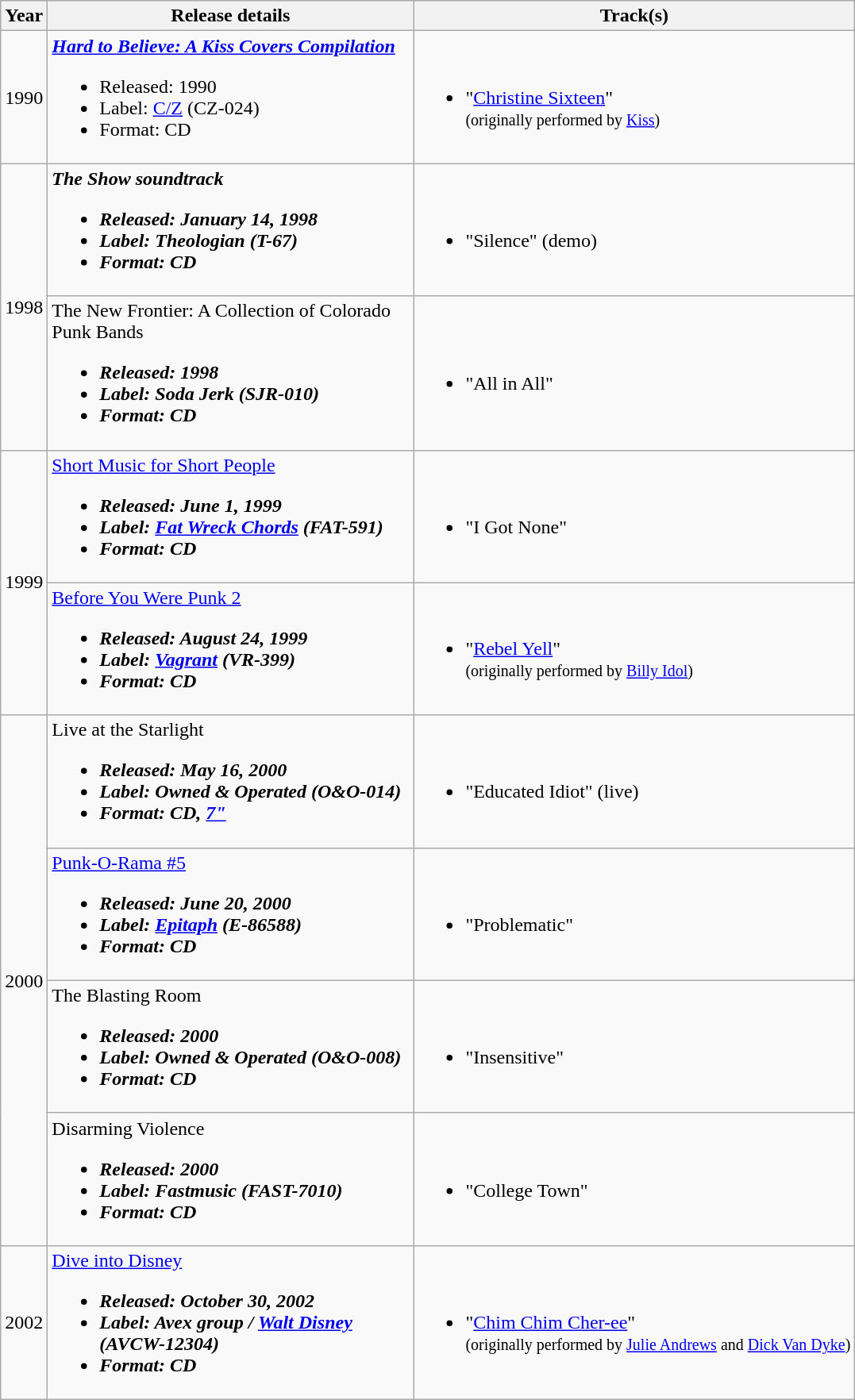<table class ="wikitable">
<tr>
<th>Year</th>
<th width="300">Release details</th>
<th>Track(s)</th>
</tr>
<tr>
<td>1990</td>
<td><strong><em><a href='#'>Hard to Believe: A Kiss Covers Compilation</a></em></strong><br><ul><li>Released: 1990</li><li>Label: <a href='#'>C/Z</a> (CZ-024)</li><li>Format: CD</li></ul></td>
<td><br><ul><li>"<a href='#'>Christine Sixteen</a>"<br><small>(originally performed by <a href='#'>Kiss</a>)</small></li></ul></td>
</tr>
<tr>
<td rowspan="2">1998</td>
<td><strong><em>The Show<em> soundtrack<strong><br><ul><li>Released: January 14, 1998</li><li>Label: Theologian (T-67)</li><li>Format: CD</li></ul></td>
<td><br><ul><li>"Silence" (demo)</li></ul></td>
</tr>
<tr>
<td></em></strong>The New Frontier: A Collection of Colorado Punk Bands<strong><em><br><ul><li>Released: 1998</li><li>Label: Soda Jerk (SJR-010)</li><li>Format: CD</li></ul></td>
<td><br><ul><li>"All in All"</li></ul></td>
</tr>
<tr>
<td rowspan="2">1999</td>
<td></em></strong><a href='#'>Short Music for Short People</a><strong><em><br><ul><li>Released: June 1, 1999</li><li>Label: <a href='#'>Fat Wreck Chords</a> (FAT-591)</li><li>Format: CD</li></ul></td>
<td><br><ul><li>"I Got None"</li></ul></td>
</tr>
<tr>
<td></em></strong><a href='#'>Before You Were Punk 2</a><strong><em><br><ul><li>Released: August 24, 1999</li><li>Label: <a href='#'>Vagrant</a> (VR-399)</li><li>Format: CD</li></ul></td>
<td><br><ul><li>"<a href='#'>Rebel Yell</a>"<br><small>(originally performed by <a href='#'>Billy Idol</a>)</small></li></ul></td>
</tr>
<tr>
<td rowspan="4">2000</td>
<td></em></strong>Live at the Starlight<strong><em><br><ul><li>Released: May 16, 2000</li><li>Label: Owned & Operated (O&O-014)</li><li>Format: CD, <a href='#'>7"</a></li></ul></td>
<td><br><ul><li>"Educated Idiot" (live)</li></ul></td>
</tr>
<tr>
<td></em></strong><a href='#'>Punk-O-Rama #5</a><strong><em><br><ul><li>Released: June 20, 2000</li><li>Label: <a href='#'>Epitaph</a> (E-86588)</li><li>Format: CD</li></ul></td>
<td><br><ul><li>"Problematic"</li></ul></td>
</tr>
<tr>
<td></em></strong>The Blasting Room<strong><em><br><ul><li>Released: 2000</li><li>Label: Owned & Operated (O&O-008)</li><li>Format: CD</li></ul></td>
<td><br><ul><li>"Insensitive"</li></ul></td>
</tr>
<tr>
<td></em></strong>Disarming Violence<strong><em><br><ul><li>Released: 2000</li><li>Label: Fastmusic (FAST-7010)</li><li>Format: CD</li></ul></td>
<td><br><ul><li>"College Town"</li></ul></td>
</tr>
<tr>
<td>2002</td>
<td></em></strong><a href='#'>Dive into Disney</a><strong><em><br><ul><li>Released: October 30, 2002</li><li>Label: Avex group / <a href='#'>Walt Disney</a> (AVCW-12304)</li><li>Format: CD</li></ul></td>
<td><br><ul><li>"<a href='#'>Chim Chim Cher-ee</a>"<br><small>(originally performed by <a href='#'>Julie Andrews</a> and <a href='#'>Dick Van Dyke</a>)</small></li></ul></td>
</tr>
</table>
